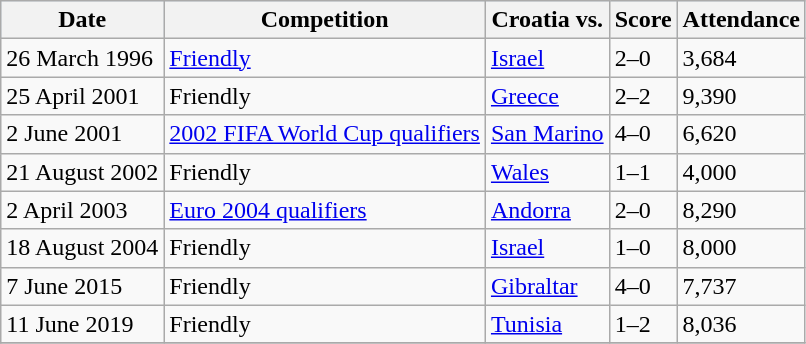<table class="wikitable" border=1>
<tr bgcolor=#D0E7FF>
<th>Date</th>
<th>Competition</th>
<th>Croatia vs.</th>
<th>Score</th>
<th>Attendance</th>
</tr>
<tr>
<td>26 March 1996</td>
<td><a href='#'>Friendly</a></td>
<td> <a href='#'>Israel</a></td>
<td>2–0</td>
<td>3,684</td>
</tr>
<tr>
<td>25 April 2001</td>
<td>Friendly</td>
<td> <a href='#'>Greece</a></td>
<td>2–2</td>
<td>9,390</td>
</tr>
<tr>
<td>2 June 2001</td>
<td><a href='#'>2002 FIFA World Cup qualifiers</a></td>
<td> <a href='#'>San Marino</a></td>
<td>4–0</td>
<td>6,620</td>
</tr>
<tr>
<td>21 August 2002</td>
<td>Friendly</td>
<td> <a href='#'>Wales</a></td>
<td>1–1</td>
<td>4,000</td>
</tr>
<tr>
<td>2 April 2003</td>
<td><a href='#'>Euro 2004 qualifiers</a></td>
<td> <a href='#'>Andorra</a></td>
<td>2–0</td>
<td>8,290</td>
</tr>
<tr>
<td>18 August 2004</td>
<td>Friendly</td>
<td> <a href='#'>Israel</a></td>
<td>1–0</td>
<td>8,000</td>
</tr>
<tr>
<td>7 June 2015</td>
<td>Friendly</td>
<td> <a href='#'>Gibraltar</a></td>
<td>4–0</td>
<td>7,737</td>
</tr>
<tr>
<td>11 June 2019</td>
<td>Friendly</td>
<td> <a href='#'>Tunisia</a></td>
<td>1–2</td>
<td>8,036</td>
</tr>
<tr>
</tr>
</table>
